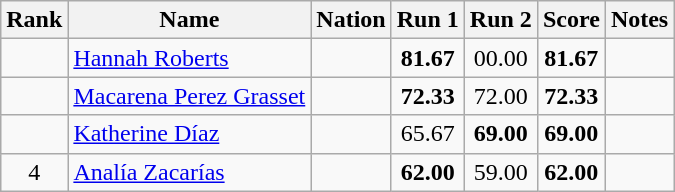<table class="wikitable sortable" style="text-align:center">
<tr>
<th>Rank</th>
<th>Name</th>
<th>Nation</th>
<th>Run 1</th>
<th>Run 2</th>
<th>Score</th>
<th>Notes</th>
</tr>
<tr>
<td></td>
<td align=left><a href='#'>Hannah Roberts</a></td>
<td align=left></td>
<td><strong>81.67</strong></td>
<td>00.00</td>
<td><strong>81.67</strong></td>
<td></td>
</tr>
<tr>
<td></td>
<td align=left><a href='#'>Macarena Perez Grasset</a></td>
<td align=left></td>
<td><strong>72.33</strong></td>
<td>72.00</td>
<td><strong>72.33</strong></td>
<td></td>
</tr>
<tr>
<td></td>
<td align=left><a href='#'>Katherine Díaz</a></td>
<td align=left></td>
<td>65.67</td>
<td><strong>69.00</strong></td>
<td><strong>69.00</strong></td>
<td></td>
</tr>
<tr>
<td>4</td>
<td align=left><a href='#'>Analía Zacarías</a></td>
<td align=left></td>
<td><strong>62.00</strong></td>
<td>59.00</td>
<td><strong>62.00</strong></td>
<td></td>
</tr>
</table>
